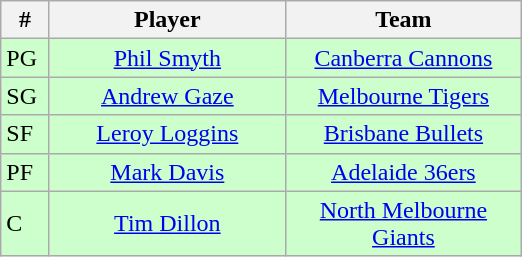<table class="wikitable" style="text-align:center">
<tr>
<th width=25>#</th>
<th width=150>Player</th>
<th width=150>Team</th>
</tr>
<tr style="background:#cfc;">
<td align=left>PG</td>
<td><a href='#'>Phil Smyth</a></td>
<td><a href='#'>Canberra Cannons</a></td>
</tr>
<tr style="background:#cfc;">
<td align=left>SG</td>
<td><a href='#'>Andrew Gaze</a></td>
<td><a href='#'>Melbourne Tigers</a></td>
</tr>
<tr style="background:#cfc;">
<td align=left>SF</td>
<td><a href='#'>Leroy Loggins</a></td>
<td><a href='#'>Brisbane Bullets</a></td>
</tr>
<tr style="background:#cfc;">
<td align=left>PF</td>
<td><a href='#'>Mark Davis</a></td>
<td><a href='#'>Adelaide 36ers</a></td>
</tr>
<tr style="background:#cfc;">
<td align=left>C</td>
<td><a href='#'>Tim Dillon</a></td>
<td><a href='#'>North Melbourne Giants</a></td>
</tr>
</table>
